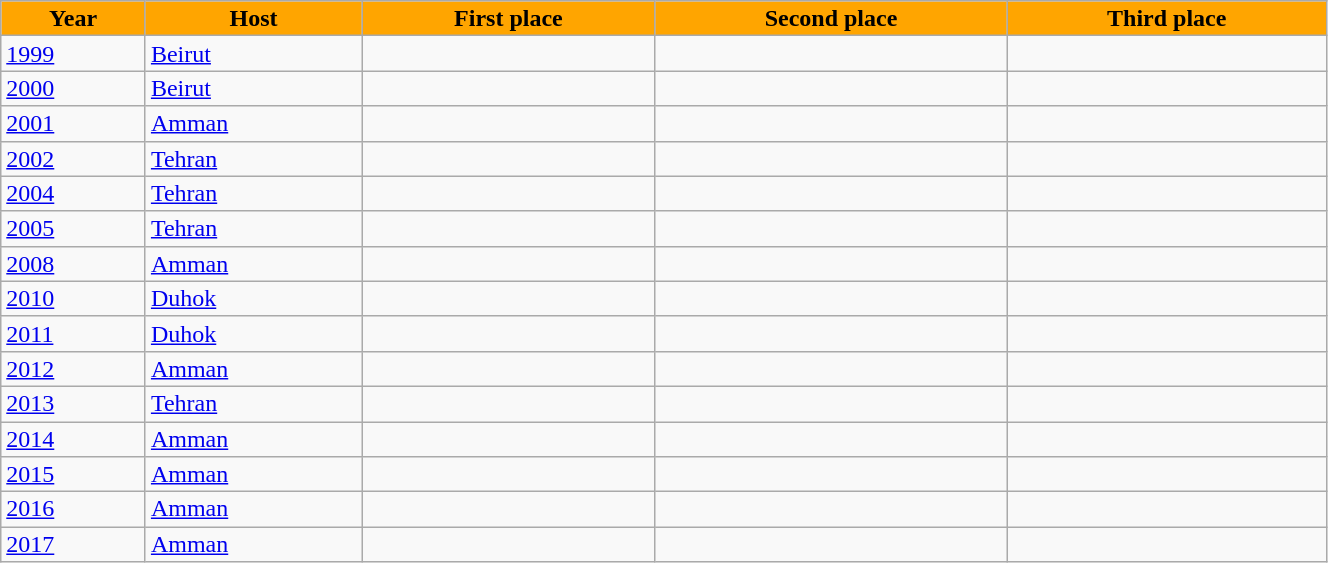<table class="wikitable" style="text-align:left; line-height:16px; width:70%;">
<tr>
<th style="background:#ffa500;">Year</th>
<th style="background:#ffa500;">Host</th>
<th style="background:#ffa500;">First place</th>
<th style="background:#ffa500;">Second place</th>
<th style="background:#ffa500;">Third place</th>
</tr>
<tr>
<td><a href='#'>1999</a></td>
<td> <a href='#'>Beirut</a></td>
<td></td>
<td></td>
<td></td>
</tr>
<tr>
<td><a href='#'>2000</a></td>
<td> <a href='#'>Beirut</a></td>
<td></td>
<td></td>
<td></td>
</tr>
<tr>
<td><a href='#'>2001</a></td>
<td> <a href='#'>Amman</a></td>
<td></td>
<td></td>
<td></td>
</tr>
<tr>
<td><a href='#'>2002</a></td>
<td> <a href='#'>Tehran</a></td>
<td></td>
<td></td>
<td></td>
</tr>
<tr>
<td><a href='#'>2004</a></td>
<td> <a href='#'>Tehran</a></td>
<td></td>
<td></td>
<td></td>
</tr>
<tr>
<td><a href='#'>2005</a></td>
<td> <a href='#'>Tehran</a></td>
<td></td>
<td></td>
<td></td>
</tr>
<tr>
<td><a href='#'>2008</a></td>
<td> <a href='#'>Amman</a></td>
<td></td>
<td></td>
<td></td>
</tr>
<tr>
<td><a href='#'>2010</a></td>
<td> <a href='#'>Duhok</a></td>
<td></td>
<td></td>
<td></td>
</tr>
<tr>
<td><a href='#'>2011</a></td>
<td> <a href='#'>Duhok</a></td>
<td></td>
<td></td>
<td></td>
</tr>
<tr>
<td><a href='#'>2012</a></td>
<td> <a href='#'>Amman</a></td>
<td></td>
<td></td>
<td></td>
</tr>
<tr>
<td><a href='#'>2013</a></td>
<td> <a href='#'>Tehran</a></td>
<td></td>
<td></td>
<td></td>
</tr>
<tr>
<td><a href='#'>2014</a></td>
<td> <a href='#'>Amman</a></td>
<td></td>
<td></td>
<td></td>
</tr>
<tr>
<td><a href='#'>2015</a></td>
<td> <a href='#'>Amman</a></td>
<td></td>
<td></td>
<td></td>
</tr>
<tr>
<td><a href='#'>2016</a></td>
<td> <a href='#'>Amman</a></td>
<td></td>
<td></td>
<td></td>
</tr>
<tr>
<td><a href='#'>2017</a></td>
<td> <a href='#'>Amman</a></td>
<td></td>
<td></td>
<td></td>
</tr>
</table>
